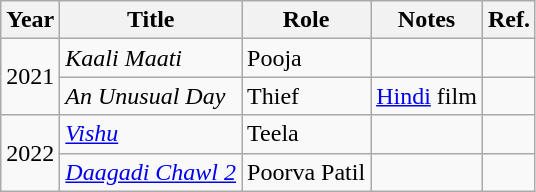<table class="wikitable sortable">
<tr style="text-align:center;">
<th>Year</th>
<th>Title</th>
<th>Role</th>
<th class="unsortable">Notes</th>
<th class="unsortable">Ref.</th>
</tr>
<tr>
<td rowspan="2">2021</td>
<td><em>Kaali Maati</em></td>
<td>Pooja</td>
<td></td>
<td></td>
</tr>
<tr>
<td><em>An Unusual Day</em></td>
<td>Thief</td>
<td><a href='#'>Hindi</a> film</td>
<td></td>
</tr>
<tr>
<td rowspan="2">2022</td>
<td><em><a href='#'>Vishu</a></em></td>
<td>Teela</td>
<td></td>
<td></td>
</tr>
<tr>
<td><em><a href='#'>Daagadi Chawl 2</a></em></td>
<td>Poorva Patil</td>
<td></td>
<td></td>
</tr>
</table>
